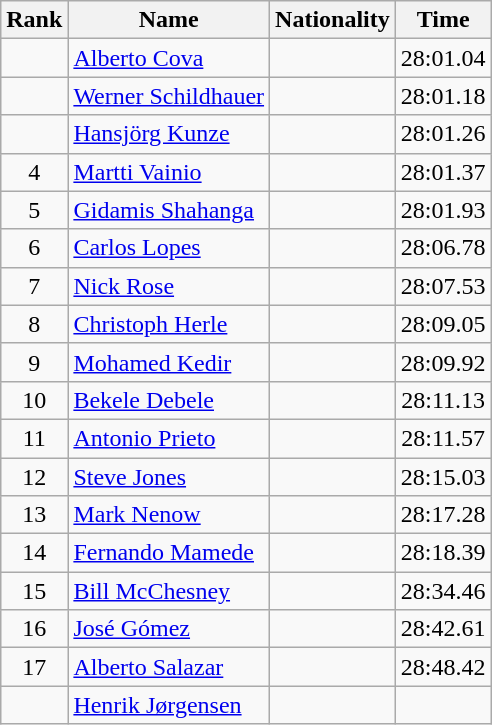<table class="wikitable sortable" style="text-align:center">
<tr>
<th>Rank</th>
<th>Name</th>
<th>Nationality</th>
<th>Time</th>
</tr>
<tr>
<td align="center"></td>
<td align=left><a href='#'>Alberto Cova</a></td>
<td align=left></td>
<td align="center">28:01.04</td>
</tr>
<tr>
<td align="center"></td>
<td align=left><a href='#'>Werner Schildhauer</a></td>
<td align=left></td>
<td align="center">28:01.18</td>
</tr>
<tr>
<td align="center"></td>
<td align=left><a href='#'>Hansjörg Kunze</a></td>
<td align=left></td>
<td align="center">28:01.26</td>
</tr>
<tr>
<td align="center">4</td>
<td align=left><a href='#'>Martti Vainio</a></td>
<td align=left></td>
<td align="center">28:01.37</td>
</tr>
<tr>
<td align="center">5</td>
<td align=left><a href='#'>Gidamis Shahanga</a></td>
<td align=left></td>
<td align="center">28:01.93</td>
</tr>
<tr>
<td align="center">6</td>
<td align=left><a href='#'>Carlos Lopes</a></td>
<td align=left></td>
<td align="center">28:06.78</td>
</tr>
<tr>
<td align="center">7</td>
<td align=left><a href='#'>Nick Rose</a></td>
<td align=left></td>
<td align="center">28:07.53</td>
</tr>
<tr>
<td align="center">8</td>
<td align=left><a href='#'>Christoph Herle</a></td>
<td align=left></td>
<td align="center">28:09.05</td>
</tr>
<tr>
<td align="center">9</td>
<td align=left><a href='#'>Mohamed Kedir</a></td>
<td align=left></td>
<td align="center">28:09.92</td>
</tr>
<tr>
<td align="center">10</td>
<td align=left><a href='#'>Bekele Debele</a></td>
<td align=left></td>
<td align="center">28:11.13</td>
</tr>
<tr>
<td align="center">11</td>
<td align=left><a href='#'>Antonio Prieto</a></td>
<td align=left></td>
<td align="center">28:11.57</td>
</tr>
<tr>
<td align="center">12</td>
<td align=left><a href='#'>Steve Jones</a></td>
<td align=left></td>
<td align="center">28:15.03</td>
</tr>
<tr>
<td align="center">13</td>
<td align=left><a href='#'>Mark Nenow</a></td>
<td align=left></td>
<td align="center">28:17.28</td>
</tr>
<tr>
<td align="center">14</td>
<td align=left><a href='#'>Fernando Mamede</a></td>
<td align=left></td>
<td align="center">28:18.39</td>
</tr>
<tr>
<td align="center">15</td>
<td align=left><a href='#'>Bill McChesney</a></td>
<td align=left></td>
<td align="center">28:34.46</td>
</tr>
<tr>
<td align="center">16</td>
<td align=left><a href='#'>José Gómez</a></td>
<td align=left></td>
<td align="center">28:42.61</td>
</tr>
<tr>
<td align="center">17</td>
<td align=left><a href='#'>Alberto Salazar</a></td>
<td align=left></td>
<td align="center">28:48.42</td>
</tr>
<tr>
<td align="center"></td>
<td align=left><a href='#'>Henrik Jørgensen</a></td>
<td align=left></td>
<td></td>
</tr>
</table>
